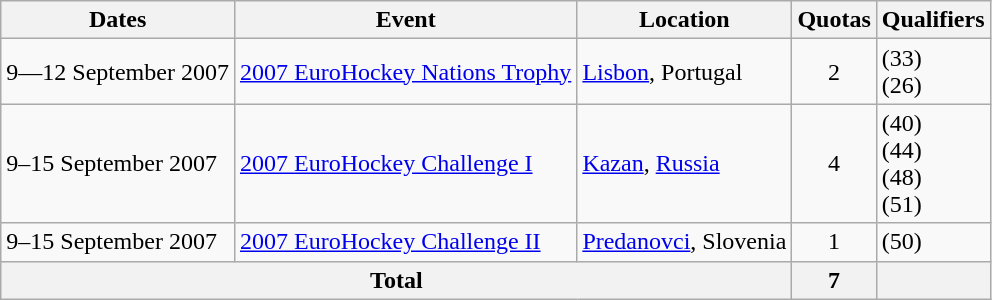<table class=wikitable>
<tr>
<th>Dates</th>
<th>Event</th>
<th>Location</th>
<th>Quotas</th>
<th>Qualifiers</th>
</tr>
<tr>
<td>9—12 September 2007</td>
<td><a href='#'>2007 EuroHockey Nations Trophy</a></td>
<td><a href='#'>Lisbon</a>, Portugal</td>
<td align=center>2</td>
<td> (33)<br> (26)</td>
</tr>
<tr>
<td>9–15 September 2007</td>
<td><a href='#'>2007 EuroHockey Challenge I</a></td>
<td><a href='#'>Kazan</a>, <a href='#'>Russia</a></td>
<td align=center>4</td>
<td> (40)<br> (44)<br> (48)<br> (51)</td>
</tr>
<tr>
<td>9–15 September 2007</td>
<td><a href='#'>2007 EuroHockey Challenge II</a></td>
<td><a href='#'>Predanovci</a>, Slovenia</td>
<td align=center>1</td>
<td> (50)</td>
</tr>
<tr>
<th colspan="3">Total</th>
<th>7</th>
<th></th>
</tr>
</table>
